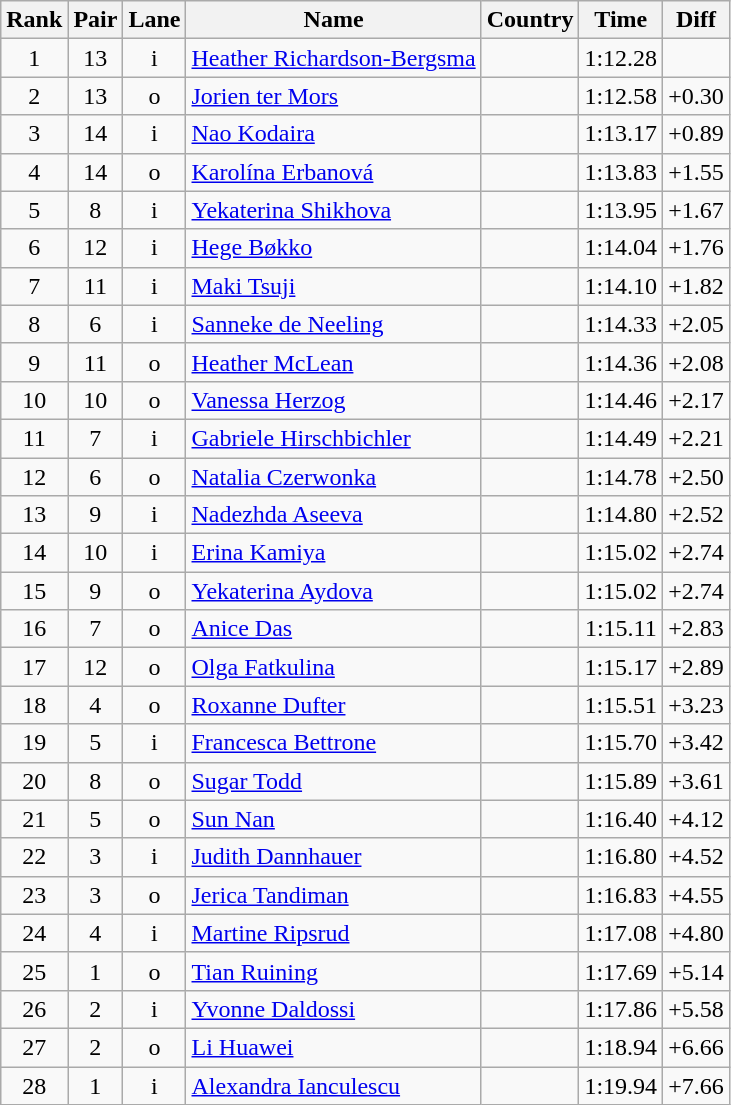<table class="wikitable sortable" style="text-align:center">
<tr>
<th>Rank</th>
<th>Pair</th>
<th>Lane</th>
<th>Name</th>
<th>Country</th>
<th>Time</th>
<th>Diff</th>
</tr>
<tr>
<td>1</td>
<td>13</td>
<td>i</td>
<td align=left><a href='#'>Heather Richardson-Bergsma</a></td>
<td align=left></td>
<td>1:12.28</td>
<td></td>
</tr>
<tr>
<td>2</td>
<td>13</td>
<td>o</td>
<td align=left><a href='#'>Jorien ter Mors</a></td>
<td align=left></td>
<td>1:12.58</td>
<td>+0.30</td>
</tr>
<tr>
<td>3</td>
<td>14</td>
<td>i</td>
<td align=left><a href='#'>Nao Kodaira</a></td>
<td align=left></td>
<td>1:13.17</td>
<td>+0.89</td>
</tr>
<tr>
<td>4</td>
<td>14</td>
<td>o</td>
<td align=left><a href='#'>Karolína Erbanová</a></td>
<td align=left></td>
<td>1:13.83</td>
<td>+1.55</td>
</tr>
<tr>
<td>5</td>
<td>8</td>
<td>i</td>
<td align=left><a href='#'>Yekaterina Shikhova</a></td>
<td align=left></td>
<td>1:13.95</td>
<td>+1.67</td>
</tr>
<tr>
<td>6</td>
<td>12</td>
<td>i</td>
<td align=left><a href='#'>Hege Bøkko</a></td>
<td align=left></td>
<td>1:14.04</td>
<td>+1.76</td>
</tr>
<tr>
<td>7</td>
<td>11</td>
<td>i</td>
<td align=left><a href='#'>Maki Tsuji</a></td>
<td align=left></td>
<td>1:14.10</td>
<td>+1.82</td>
</tr>
<tr>
<td>8</td>
<td>6</td>
<td>i</td>
<td align=left><a href='#'>Sanneke de Neeling</a></td>
<td align=left></td>
<td>1:14.33</td>
<td>+2.05</td>
</tr>
<tr>
<td>9</td>
<td>11</td>
<td>o</td>
<td align=left><a href='#'>Heather McLean</a></td>
<td align=left></td>
<td>1:14.36</td>
<td>+2.08</td>
</tr>
<tr>
<td>10</td>
<td>10</td>
<td>o</td>
<td align=left><a href='#'>Vanessa Herzog</a></td>
<td align=left></td>
<td>1:14.46</td>
<td>+2.17</td>
</tr>
<tr>
<td>11</td>
<td>7</td>
<td>i</td>
<td align=left><a href='#'>Gabriele Hirschbichler</a></td>
<td align=left></td>
<td>1:14.49</td>
<td>+2.21</td>
</tr>
<tr>
<td>12</td>
<td>6</td>
<td>o</td>
<td align=left><a href='#'>Natalia Czerwonka</a></td>
<td align=left></td>
<td>1:14.78</td>
<td>+2.50</td>
</tr>
<tr>
<td>13</td>
<td>9</td>
<td>i</td>
<td align=left><a href='#'>Nadezhda Aseeva</a></td>
<td align=left></td>
<td>1:14.80</td>
<td>+2.52</td>
</tr>
<tr>
<td>14</td>
<td>10</td>
<td>i</td>
<td align=left><a href='#'>Erina Kamiya</a></td>
<td align=left></td>
<td>1:15.02</td>
<td>+2.74</td>
</tr>
<tr>
<td>15</td>
<td>9</td>
<td>o</td>
<td align=left><a href='#'>Yekaterina Aydova</a></td>
<td align=left></td>
<td>1:15.02</td>
<td>+2.74</td>
</tr>
<tr>
<td>16</td>
<td>7</td>
<td>o</td>
<td align=left><a href='#'>Anice Das</a></td>
<td align=left></td>
<td>1:15.11</td>
<td>+2.83</td>
</tr>
<tr>
<td>17</td>
<td>12</td>
<td>o</td>
<td align=left><a href='#'>Olga Fatkulina</a></td>
<td align=left></td>
<td>1:15.17</td>
<td>+2.89</td>
</tr>
<tr>
<td>18</td>
<td>4</td>
<td>o</td>
<td align=left><a href='#'>Roxanne Dufter</a></td>
<td align=left></td>
<td>1:15.51</td>
<td>+3.23</td>
</tr>
<tr>
<td>19</td>
<td>5</td>
<td>i</td>
<td align=left><a href='#'>Francesca Bettrone</a></td>
<td align=left></td>
<td>1:15.70</td>
<td>+3.42</td>
</tr>
<tr>
<td>20</td>
<td>8</td>
<td>o</td>
<td align=left><a href='#'>Sugar Todd</a></td>
<td align=left></td>
<td>1:15.89</td>
<td>+3.61</td>
</tr>
<tr>
<td>21</td>
<td>5</td>
<td>o</td>
<td align=left><a href='#'>Sun Nan</a></td>
<td align=left></td>
<td>1:16.40</td>
<td>+4.12</td>
</tr>
<tr>
<td>22</td>
<td>3</td>
<td>i</td>
<td align=left><a href='#'>Judith Dannhauer</a></td>
<td align=left></td>
<td>1:16.80</td>
<td>+4.52</td>
</tr>
<tr>
<td>23</td>
<td>3</td>
<td>o</td>
<td align=left><a href='#'>Jerica Tandiman</a></td>
<td align=left></td>
<td>1:16.83</td>
<td>+4.55</td>
</tr>
<tr>
<td>24</td>
<td>4</td>
<td>i</td>
<td align=left><a href='#'>Martine Ripsrud</a></td>
<td align=left></td>
<td>1:17.08</td>
<td>+4.80</td>
</tr>
<tr>
<td>25</td>
<td>1</td>
<td>o</td>
<td align=left><a href='#'>Tian Ruining</a></td>
<td align=left></td>
<td>1:17.69</td>
<td>+5.14</td>
</tr>
<tr>
<td>26</td>
<td>2</td>
<td>i</td>
<td align=left><a href='#'>Yvonne Daldossi</a></td>
<td align=left></td>
<td>1:17.86</td>
<td>+5.58</td>
</tr>
<tr>
<td>27</td>
<td>2</td>
<td>o</td>
<td align=left><a href='#'>Li Huawei</a></td>
<td align=left></td>
<td>1:18.94</td>
<td>+6.66</td>
</tr>
<tr>
<td>28</td>
<td>1</td>
<td>i</td>
<td align=left><a href='#'>Alexandra Ianculescu</a></td>
<td align=left></td>
<td>1:19.94</td>
<td>+7.66</td>
</tr>
</table>
